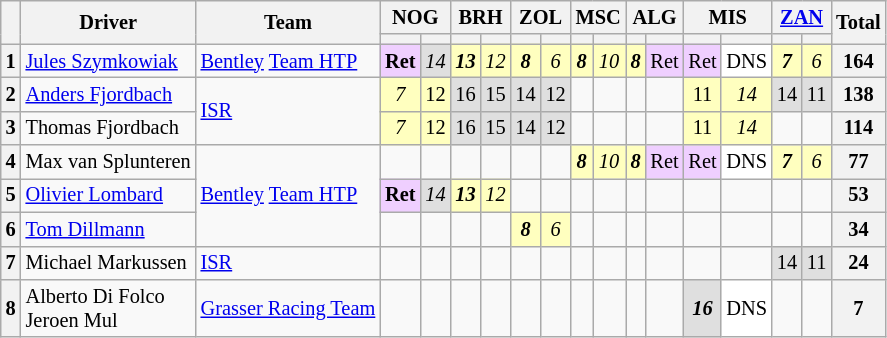<table class="wikitable" style="font-size: 85%; text-align:center;">
<tr>
<th rowspan=2></th>
<th rowspan=2>Driver</th>
<th rowspan=2>Team</th>
<th colspan=2>NOG<br></th>
<th colspan=2>BRH<br></th>
<th colspan=2>ZOL<br></th>
<th colspan=2>MSC<br></th>
<th colspan=2>ALG<br></th>
<th colspan=2>MIS<br></th>
<th colspan=2><a href='#'>ZAN</a><br></th>
<th rowspan=2>Total</th>
</tr>
<tr>
<th></th>
<th></th>
<th></th>
<th></th>
<th></th>
<th></th>
<th></th>
<th></th>
<th></th>
<th></th>
<th></th>
<th></th>
<th></th>
<th></th>
</tr>
<tr>
<th>1</th>
<td align=left> <a href='#'>Jules Szymkowiak</a></td>
<td align=left> <a href='#'>Bentley</a> <a href='#'>Team HTP</a></td>
<td style="background:#EFCFFF;"><strong>Ret</strong></td>
<td style="background:#DFDFDF;"><em>14</em></td>
<td style="background:#FFFFBF;"><strong><em>13</em></strong></td>
<td style="background:#FFFFBF;"><em>12</em></td>
<td style="background:#FFFFBF;"><strong><em>8</em></strong></td>
<td style="background:#FFFFBF;"><em>6</em></td>
<td style="background:#FFFFBF;"><strong><em>8</em></strong></td>
<td style="background:#FFFFBF;"><em>10</em></td>
<td style="background:#FFFFBF;"><strong><em>8</em></strong></td>
<td style="background:#EFCFFF;">Ret</td>
<td style="background:#EFCFFF;">Ret</td>
<td style="background:#FFFFFF;">DNS</td>
<td style="background:#FFFFBF;"><strong><em>7</em></strong></td>
<td style="background:#FFFFBF;"><em>6</em></td>
<th>164</th>
</tr>
<tr>
<th>2</th>
<td align=left> <a href='#'>Anders Fjordbach</a></td>
<td align=left rowspan=2> <a href='#'>ISR</a></td>
<td style="background:#FFFFBF;"><em>7</em></td>
<td style="background:#FFFFBF;">12</td>
<td style="background:#DFDFDF;">16</td>
<td style="background:#DFDFDF;">15</td>
<td style="background:#DFDFDF;">14</td>
<td style="background:#DFDFDF;">12</td>
<td></td>
<td></td>
<td></td>
<td></td>
<td style="background:#FFFFBF;">11</td>
<td style="background:#FFFFBF;"><em>14</em></td>
<td style="background:#DFDFDF;">14</td>
<td style="background:#DFDFDF;">11</td>
<th>138</th>
</tr>
<tr>
<th>3</th>
<td align=left> Thomas Fjordbach</td>
<td style="background:#FFFFBF;"><em>7</em></td>
<td style="background:#FFFFBF;">12</td>
<td style="background:#DFDFDF;">16</td>
<td style="background:#DFDFDF;">15</td>
<td style="background:#DFDFDF;">14</td>
<td style="background:#DFDFDF;">12</td>
<td></td>
<td></td>
<td></td>
<td></td>
<td style="background:#FFFFBF;">11</td>
<td style="background:#FFFFBF;"><em>14</em></td>
<td></td>
<td></td>
<th>114</th>
</tr>
<tr>
<th>4</th>
<td align=left> Max van Splunteren</td>
<td align=left rowspan=3> <a href='#'>Bentley</a> <a href='#'>Team HTP</a></td>
<td></td>
<td></td>
<td></td>
<td></td>
<td></td>
<td></td>
<td style="background:#FFFFBF;"><strong><em>8</em></strong></td>
<td style="background:#FFFFBF;"><em>10</em></td>
<td style="background:#FFFFBF;"><strong><em>8</em></strong></td>
<td style="background:#EFCFFF;">Ret</td>
<td style="background:#EFCFFF;">Ret</td>
<td style="background:#FFFFFF;">DNS</td>
<td style="background:#FFFFBF;"><strong><em>7</em></strong></td>
<td style="background:#FFFFBF;"><em>6</em></td>
<th>77</th>
</tr>
<tr>
<th>5</th>
<td align=left> <a href='#'>Olivier Lombard</a></td>
<td style="background:#EFCFFF;"><strong>Ret</strong></td>
<td style="background:#DFDFDF;"><em>14</em></td>
<td style="background:#FFFFBF;"><strong><em>13</em></strong></td>
<td style="background:#FFFFBF;"><em>12</em></td>
<td></td>
<td></td>
<td></td>
<td></td>
<td></td>
<td></td>
<td></td>
<td></td>
<td></td>
<td></td>
<th>53</th>
</tr>
<tr>
<th>6</th>
<td align=left> <a href='#'>Tom Dillmann</a></td>
<td></td>
<td></td>
<td></td>
<td></td>
<td style="background:#FFFFBF;"><strong><em>8</em></strong></td>
<td style="background:#FFFFBF;"><em>6</em></td>
<td></td>
<td></td>
<td></td>
<td></td>
<td></td>
<td></td>
<td></td>
<td></td>
<th>34</th>
</tr>
<tr>
<th>7</th>
<td align=left> Michael Markussen</td>
<td align=left> <a href='#'>ISR</a></td>
<td></td>
<td></td>
<td></td>
<td></td>
<td></td>
<td></td>
<td></td>
<td></td>
<td></td>
<td></td>
<td></td>
<td></td>
<td style="background:#DFDFDF;">14</td>
<td style="background:#DFDFDF;">11</td>
<th>24</th>
</tr>
<tr>
<th>8</th>
<td align=left> Alberto Di Folco<br> Jeroen Mul</td>
<td align=left> <a href='#'>Grasser Racing Team</a></td>
<td></td>
<td></td>
<td></td>
<td></td>
<td></td>
<td></td>
<td></td>
<td></td>
<td></td>
<td></td>
<td style="background:#DFDFDF;"><strong><em>16</em></strong></td>
<td style="background:#FFFFFF;">DNS</td>
<td></td>
<td></td>
<th>7</th>
</tr>
</table>
